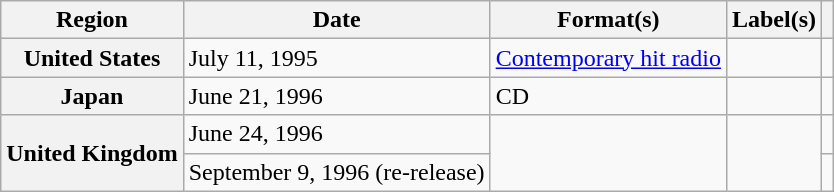<table class="wikitable plainrowheaders">
<tr>
<th scope="col">Region</th>
<th scope="col">Date</th>
<th scope="col">Format(s)</th>
<th scope="col">Label(s)</th>
<th scope="col"></th>
</tr>
<tr>
<th scope="row">United States</th>
<td>July 11, 1995</td>
<td><a href='#'>Contemporary hit radio</a></td>
<td></td>
<td></td>
</tr>
<tr>
<th scope="row">Japan</th>
<td>June 21, 1996</td>
<td>CD</td>
<td></td>
<td></td>
</tr>
<tr>
<th scope="row" rowspan="2">United Kingdom</th>
<td>June 24, 1996</td>
<td rowspan="2"></td>
<td rowspan="2"></td>
<td></td>
</tr>
<tr>
<td>September 9, 1996 (re-release)</td>
<td></td>
</tr>
</table>
